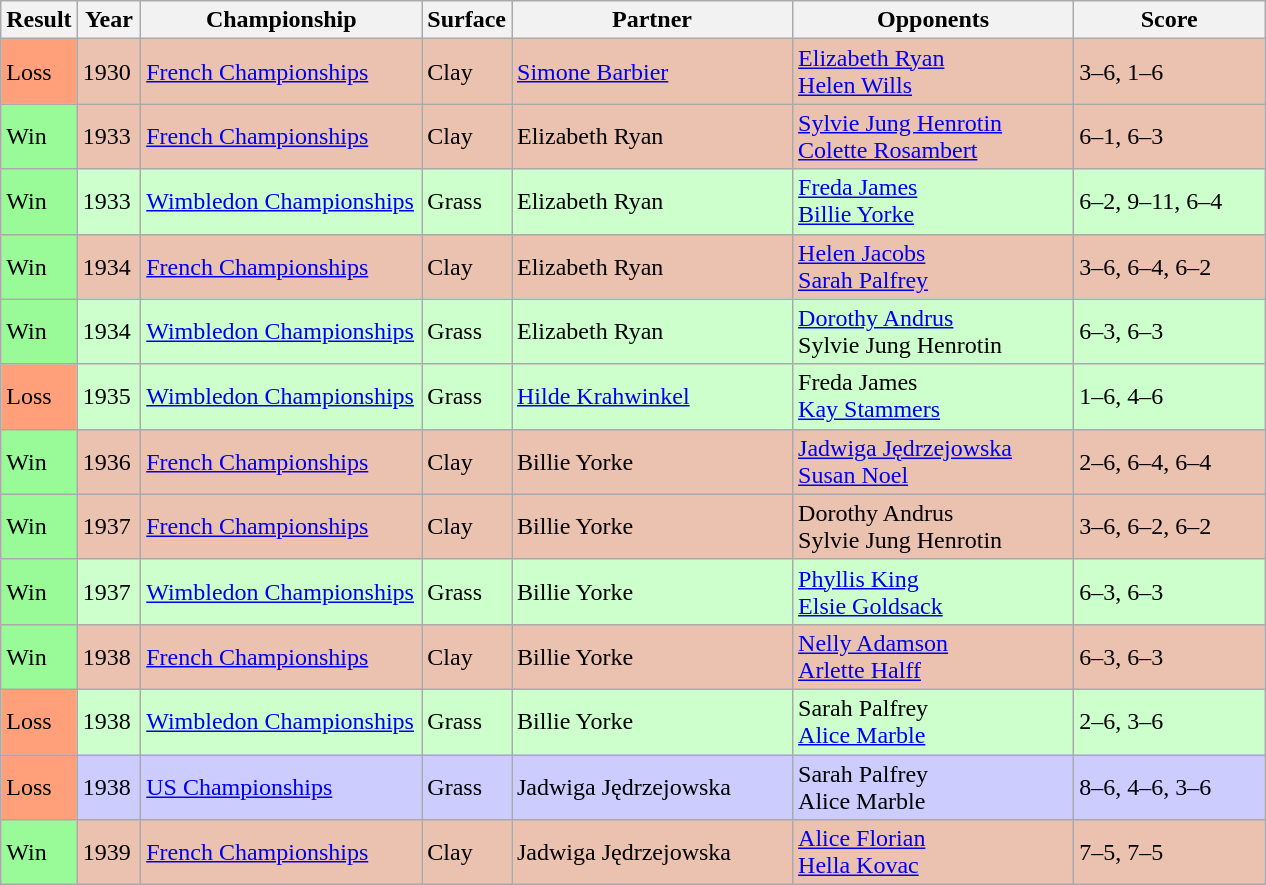<table class="sortable wikitable">
<tr>
<th style="width:40px">Result</th>
<th style="width:35px">Year</th>
<th style="width:180px">Championship</th>
<th style="width:50px">Surface</th>
<th style="width:180px">Partner</th>
<th style="width:180px">Opponents</th>
<th style="width:120px" class="unsortable">Score</th>
</tr>
<tr style="background:#ebc2af;">
<td style="background:#ffa07a;">Loss</td>
<td>1930</td>
<td><a href='#'>French Championships</a></td>
<td>Clay</td>
<td> <a href='#'>Simone Barbier</a></td>
<td> <a href='#'>Elizabeth Ryan</a> <br>  <a href='#'>Helen Wills</a></td>
<td>3–6, 1–6</td>
</tr>
<tr style="background:#ebc2af;">
<td style="background:#98fb98;">Win</td>
<td>1933</td>
<td><a href='#'>French Championships</a></td>
<td>Clay</td>
<td> Elizabeth Ryan</td>
<td> <a href='#'>Sylvie Jung Henrotin</a> <br>  <a href='#'>Colette Rosambert</a></td>
<td>6–1, 6–3</td>
</tr>
<tr style="background:#cfc;">
<td style="background:#98fb98;">Win</td>
<td>1933</td>
<td><a href='#'>Wimbledon Championships</a></td>
<td>Grass</td>
<td> Elizabeth Ryan</td>
<td> <a href='#'>Freda James</a> <br>  <a href='#'>Billie Yorke</a></td>
<td>6–2, 9–11, 6–4</td>
</tr>
<tr style="background:#ebc2af;">
<td style="background:#98fb98;">Win</td>
<td>1934</td>
<td><a href='#'>French Championships</a></td>
<td>Clay</td>
<td> Elizabeth Ryan</td>
<td> <a href='#'>Helen Jacobs</a> <br>  <a href='#'>Sarah Palfrey</a></td>
<td>3–6, 6–4, 6–2</td>
</tr>
<tr style="background:#cfc;">
<td style="background:#98fb98;">Win</td>
<td>1934</td>
<td><a href='#'>Wimbledon Championships</a></td>
<td>Grass</td>
<td> Elizabeth Ryan</td>
<td> <a href='#'>Dorothy Andrus</a> <br>  Sylvie Jung Henrotin</td>
<td>6–3, 6–3</td>
</tr>
<tr style="background:#cfc;">
<td style="background:#ffa07a;">Loss</td>
<td>1935</td>
<td><a href='#'>Wimbledon Championships</a></td>
<td>Grass</td>
<td> <a href='#'>Hilde Krahwinkel</a></td>
<td> Freda James <br>  <a href='#'>Kay Stammers</a></td>
<td>1–6, 4–6</td>
</tr>
<tr style="background:#ebc2af;">
<td style="background:#98fb98;">Win</td>
<td>1936</td>
<td><a href='#'>French Championships</a></td>
<td>Clay</td>
<td> Billie Yorke</td>
<td> <a href='#'>Jadwiga Jędrzejowska</a> <br>  <a href='#'>Susan Noel</a></td>
<td>2–6, 6–4, 6–4</td>
</tr>
<tr style="background:#ebc2af;">
<td style="background:#98fb98;">Win</td>
<td>1937</td>
<td><a href='#'>French Championships</a></td>
<td>Clay</td>
<td> Billie Yorke</td>
<td> Dorothy Andrus <br>   Sylvie Jung Henrotin</td>
<td>3–6, 6–2, 6–2</td>
</tr>
<tr style="background:#cfc;">
<td style="background:#98fb98;">Win</td>
<td>1937</td>
<td><a href='#'>Wimbledon Championships</a></td>
<td>Grass</td>
<td> Billie Yorke</td>
<td> <a href='#'>Phyllis King</a> <br>  <a href='#'>Elsie Goldsack</a></td>
<td>6–3, 6–3</td>
</tr>
<tr style="background:#ebc2af;">
<td style="background:#98fb98;">Win</td>
<td>1938</td>
<td><a href='#'>French Championships</a></td>
<td>Clay</td>
<td> Billie Yorke</td>
<td> <a href='#'>Nelly Adamson</a> <br>  <a href='#'>Arlette Halff</a></td>
<td>6–3, 6–3</td>
</tr>
<tr style="background:#cfc;">
<td style="background:#ffa07a;">Loss</td>
<td>1938</td>
<td><a href='#'>Wimbledon Championships</a></td>
<td>Grass</td>
<td> Billie Yorke</td>
<td> Sarah Palfrey <br>  <a href='#'>Alice Marble</a></td>
<td>2–6, 3–6</td>
</tr>
<tr bgcolor="#CCCCFF">
<td style="background:#ffa07a;">Loss</td>
<td>1938</td>
<td><a href='#'>US Championships</a></td>
<td>Grass</td>
<td> Jadwiga Jędrzejowska</td>
<td> Sarah Palfrey <br>  Alice Marble</td>
<td>8–6, 4–6, 3–6</td>
</tr>
<tr style="background:#ebc2af;">
<td style="background:#98fb98;">Win</td>
<td>1939</td>
<td><a href='#'>French Championships</a></td>
<td>Clay</td>
<td> Jadwiga Jędrzejowska</td>
<td> <a href='#'>Alice Florian</a> <br>  <a href='#'>Hella Kovac</a></td>
<td>7–5, 7–5</td>
</tr>
</table>
